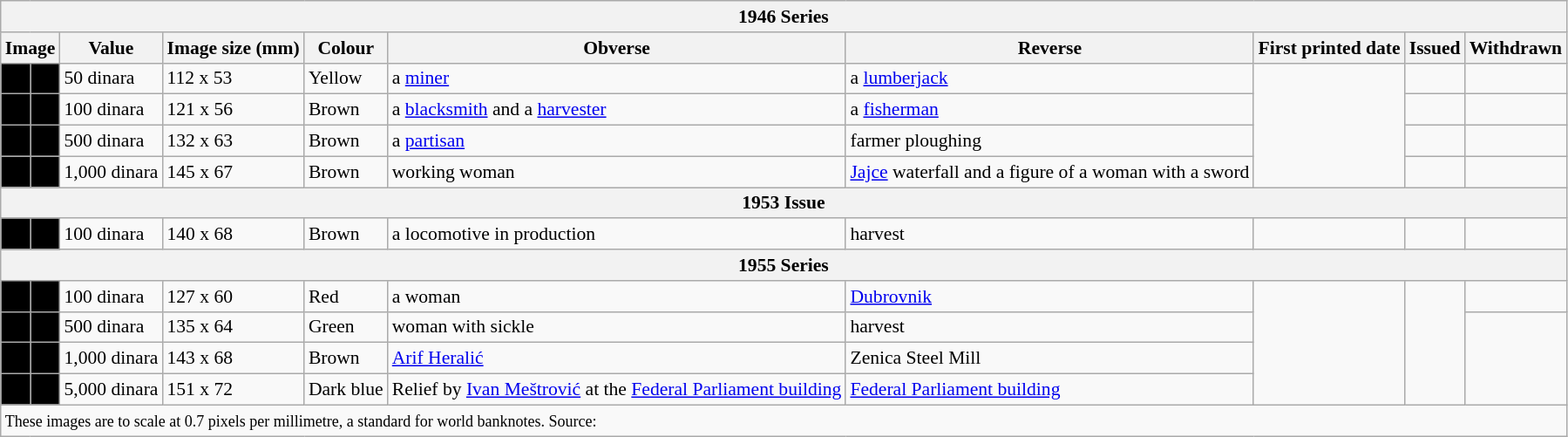<table class="wikitable" style="font-size: 90%">
<tr>
<th colspan="10">1946 Series</th>
</tr>
<tr>
<th colspan="2">Image</th>
<th>Value</th>
<th>Image size (mm)</th>
<th>Colour</th>
<th>Obverse</th>
<th>Reverse</th>
<th>First printed date</th>
<th>Issued</th>
<th>Withdrawn</th>
</tr>
<tr>
<td align="center" bgcolor="#000000"></td>
<td align="center" bgcolor="#000000"></td>
<td>50 dinara</td>
<td>112 x 53</td>
<td>Yellow</td>
<td>a <a href='#'>miner</a></td>
<td>a <a href='#'>lumberjack</a></td>
<td rowspan=4></td>
<td></td>
<td></td>
</tr>
<tr>
<td align="center" bgcolor="#000000"></td>
<td align="center" bgcolor="#000000"></td>
<td>100 dinara</td>
<td>121 x 56</td>
<td>Brown</td>
<td>a <a href='#'>blacksmith</a> and a <a href='#'>harvester</a></td>
<td>a <a href='#'>fisherman</a></td>
<td></td>
<td></td>
</tr>
<tr>
<td align="center" bgcolor="#000000"></td>
<td align="center" bgcolor="#000000"></td>
<td>500 dinara</td>
<td>132 x 63</td>
<td>Brown</td>
<td>a <a href='#'>partisan</a></td>
<td>farmer ploughing</td>
<td></td>
<td></td>
</tr>
<tr>
<td align="center" bgcolor="#000000"></td>
<td align="center" bgcolor="#000000"></td>
<td>1,000 dinara</td>
<td>145 x 67</td>
<td>Brown</td>
<td>working woman</td>
<td><a href='#'>Jajce</a> waterfall and a figure of a woman with a sword</td>
<td></td>
<td></td>
</tr>
<tr>
<th colspan="10">1953 Issue</th>
</tr>
<tr>
<td align="center" bgcolor="#000000"></td>
<td align="center" bgcolor="#000000"></td>
<td>100 dinara</td>
<td>140 x 68</td>
<td>Brown</td>
<td>a locomotive in production</td>
<td>harvest</td>
<td></td>
<td></td>
<td></td>
</tr>
<tr>
<th colspan="10">1955 Series</th>
</tr>
<tr>
<td align="center" bgcolor="#000000"></td>
<td align="center" bgcolor="#000000"></td>
<td>100 dinara</td>
<td>127 x 60</td>
<td>Red</td>
<td>a woman</td>
<td><a href='#'>Dubrovnik</a></td>
<td rowspan="4"></td>
<td rowspan="4"></td>
<td></td>
</tr>
<tr>
<td align="center" bgcolor="#000000"></td>
<td align="center" bgcolor="#000000"></td>
<td>500 dinara</td>
<td>135 x 64</td>
<td>Green</td>
<td>woman with sickle</td>
<td>harvest</td>
<td rowspan="3"></td>
</tr>
<tr>
<td align="center" bgcolor="#000000"></td>
<td align="center" bgcolor="#000000"></td>
<td>1,000 dinara</td>
<td>143 x 68</td>
<td>Brown</td>
<td><a href='#'>Arif Heralić</a></td>
<td>Zenica Steel Mill</td>
</tr>
<tr>
<td align="center" bgcolor="#000000"></td>
<td align="center" bgcolor="#000000"></td>
<td>5,000 dinara</td>
<td>151 x 72</td>
<td>Dark blue</td>
<td>Relief by <a href='#'>Ivan Meštrović</a> at the <a href='#'>Federal Parliament building</a></td>
<td><a href='#'>Federal Parliament building</a></td>
</tr>
<tr>
<td colspan="10"><small>These images are to scale at 0.7 pixels per millimetre, a standard for world banknotes. Source:</small></td>
</tr>
</table>
